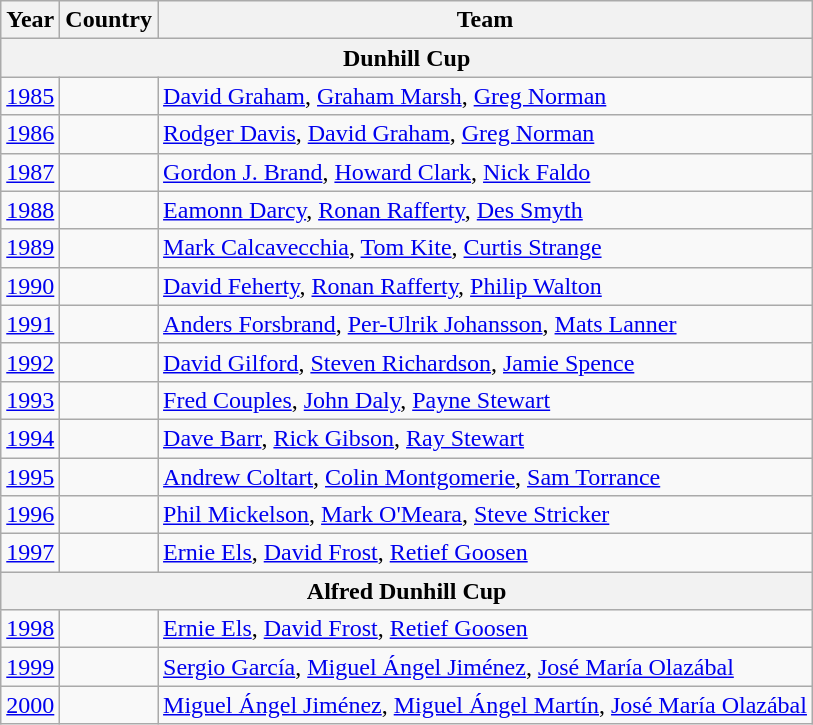<table class=wikitable>
<tr>
<th>Year</th>
<th>Country</th>
<th>Team</th>
</tr>
<tr>
<th colspan=3>Dunhill Cup</th>
</tr>
<tr>
<td><a href='#'>1985</a></td>
<td></td>
<td><a href='#'>David Graham</a>, <a href='#'>Graham Marsh</a>, <a href='#'>Greg Norman</a></td>
</tr>
<tr>
<td><a href='#'>1986</a></td>
<td></td>
<td><a href='#'>Rodger Davis</a>, <a href='#'>David Graham</a>, <a href='#'>Greg Norman</a></td>
</tr>
<tr>
<td><a href='#'>1987</a></td>
<td></td>
<td><a href='#'>Gordon J. Brand</a>, <a href='#'>Howard Clark</a>, <a href='#'>Nick Faldo</a></td>
</tr>
<tr>
<td><a href='#'>1988</a></td>
<td></td>
<td><a href='#'>Eamonn Darcy</a>, <a href='#'>Ronan Rafferty</a>, <a href='#'>Des Smyth</a></td>
</tr>
<tr>
<td><a href='#'>1989</a></td>
<td></td>
<td><a href='#'>Mark Calcavecchia</a>, <a href='#'>Tom Kite</a>, <a href='#'>Curtis Strange</a></td>
</tr>
<tr>
<td><a href='#'>1990</a></td>
<td></td>
<td><a href='#'>David Feherty</a>, <a href='#'>Ronan Rafferty</a>, <a href='#'>Philip Walton</a></td>
</tr>
<tr>
<td><a href='#'>1991</a></td>
<td></td>
<td><a href='#'>Anders Forsbrand</a>, <a href='#'>Per-Ulrik Johansson</a>, <a href='#'>Mats Lanner</a></td>
</tr>
<tr>
<td><a href='#'>1992</a></td>
<td></td>
<td><a href='#'>David Gilford</a>, <a href='#'>Steven Richardson</a>, <a href='#'>Jamie Spence</a></td>
</tr>
<tr>
<td><a href='#'>1993</a></td>
<td></td>
<td><a href='#'>Fred Couples</a>, <a href='#'>John Daly</a>, <a href='#'>Payne Stewart</a></td>
</tr>
<tr>
<td><a href='#'>1994</a></td>
<td></td>
<td><a href='#'>Dave Barr</a>, <a href='#'>Rick Gibson</a>, <a href='#'>Ray Stewart</a></td>
</tr>
<tr>
<td><a href='#'>1995</a></td>
<td></td>
<td><a href='#'>Andrew Coltart</a>, <a href='#'>Colin Montgomerie</a>, <a href='#'>Sam Torrance</a></td>
</tr>
<tr>
<td><a href='#'>1996</a></td>
<td></td>
<td><a href='#'>Phil Mickelson</a>, <a href='#'>Mark O'Meara</a>, <a href='#'>Steve Stricker</a></td>
</tr>
<tr>
<td><a href='#'>1997</a></td>
<td></td>
<td><a href='#'>Ernie Els</a>, <a href='#'>David Frost</a>, <a href='#'>Retief Goosen</a></td>
</tr>
<tr>
<th colspan=3>Alfred Dunhill Cup</th>
</tr>
<tr>
<td><a href='#'>1998</a></td>
<td></td>
<td><a href='#'>Ernie Els</a>, <a href='#'>David Frost</a>, <a href='#'>Retief Goosen</a></td>
</tr>
<tr>
<td><a href='#'>1999</a></td>
<td></td>
<td><a href='#'>Sergio García</a>, <a href='#'>Miguel Ángel Jiménez</a>, <a href='#'>José María Olazábal</a></td>
</tr>
<tr>
<td><a href='#'>2000</a></td>
<td></td>
<td><a href='#'>Miguel Ángel Jiménez</a>, <a href='#'>Miguel Ángel Martín</a>, <a href='#'>José María Olazábal</a></td>
</tr>
</table>
